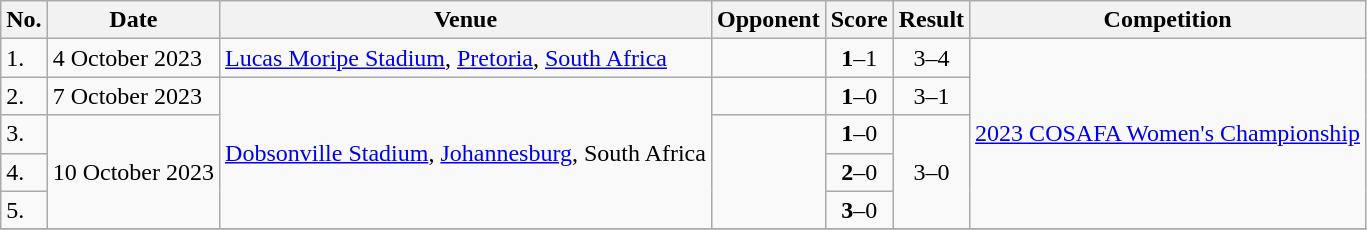<table class="wikitable">
<tr>
<th>No.</th>
<th>Date</th>
<th>Venue</th>
<th>Opponent</th>
<th>Score</th>
<th>Result</th>
<th>Competition</th>
</tr>
<tr>
<td>1.</td>
<td>4 October 2023</td>
<td><a href='#'>Lucas Moripe Stadium</a>, <a href='#'>Pretoria</a>, <a href='#'>South Africa</a></td>
<td></td>
<td align=center><strong>1</strong>–1</td>
<td align=center>3–4</td>
<td rowspan=5><a href='#'>2023 COSAFA Women's Championship</a></td>
</tr>
<tr>
<td>2.</td>
<td>7 October 2023</td>
<td rowspan=4><a href='#'>Dobsonville Stadium</a>, <a href='#'>Johannesburg</a>, South Africa</td>
<td></td>
<td align=center><strong>1</strong>–0</td>
<td align=center>3–1</td>
</tr>
<tr>
<td>3.</td>
<td rowspan=3>10 October 2023</td>
<td rowspan=3></td>
<td align=center><strong>1</strong>–0</td>
<td rowspan=3 align=center>3–0</td>
</tr>
<tr>
<td>4.</td>
<td align=center><strong>2</strong>–0</td>
</tr>
<tr>
<td>5.</td>
<td align=center><strong>3</strong>–0</td>
</tr>
<tr>
</tr>
</table>
